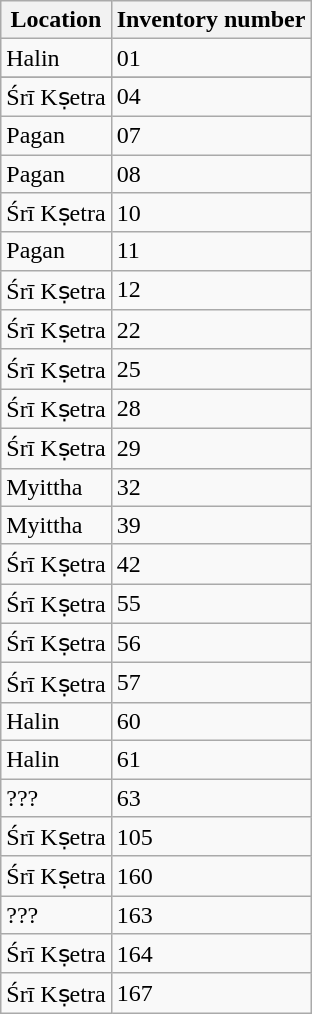<table class="wikitable">
<tr>
<th>Location</th>
<th>Inventory number</th>
</tr>
<tr>
<td>Halin</td>
<td>01</td>
</tr>
<tr>
</tr>
<tr>
<td>Śrī Kṣetra</td>
<td>04</td>
</tr>
<tr>
<td>Pagan</td>
<td>07</td>
</tr>
<tr>
<td>Pagan</td>
<td>08</td>
</tr>
<tr>
<td>Śrī Kṣetra</td>
<td>10</td>
</tr>
<tr>
<td>Pagan</td>
<td>11</td>
</tr>
<tr>
<td>Śrī Kṣetra</td>
<td>12</td>
</tr>
<tr>
<td>Śrī Kṣetra</td>
<td>22</td>
</tr>
<tr>
<td>Śrī Kṣetra</td>
<td>25</td>
</tr>
<tr>
<td>Śrī Kṣetra</td>
<td>28</td>
</tr>
<tr>
<td>Śrī Kṣetra</td>
<td>29</td>
</tr>
<tr>
<td>Myittha</td>
<td>32</td>
</tr>
<tr>
<td>Myittha</td>
<td>39</td>
</tr>
<tr>
<td>Śrī Kṣetra</td>
<td>42</td>
</tr>
<tr>
<td>Śrī Kṣetra</td>
<td>55</td>
</tr>
<tr>
<td>Śrī Kṣetra</td>
<td>56</td>
</tr>
<tr>
<td>Śrī Kṣetra</td>
<td>57</td>
</tr>
<tr>
<td>Halin</td>
<td>60</td>
</tr>
<tr>
<td>Halin</td>
<td>61</td>
</tr>
<tr>
<td>???</td>
<td>63</td>
</tr>
<tr>
<td>Śrī Kṣetra</td>
<td>105</td>
</tr>
<tr>
<td>Śrī Kṣetra</td>
<td>160</td>
</tr>
<tr>
<td>???</td>
<td>163</td>
</tr>
<tr>
<td>Śrī Kṣetra</td>
<td>164</td>
</tr>
<tr>
<td>Śrī Kṣetra</td>
<td>167</td>
</tr>
</table>
